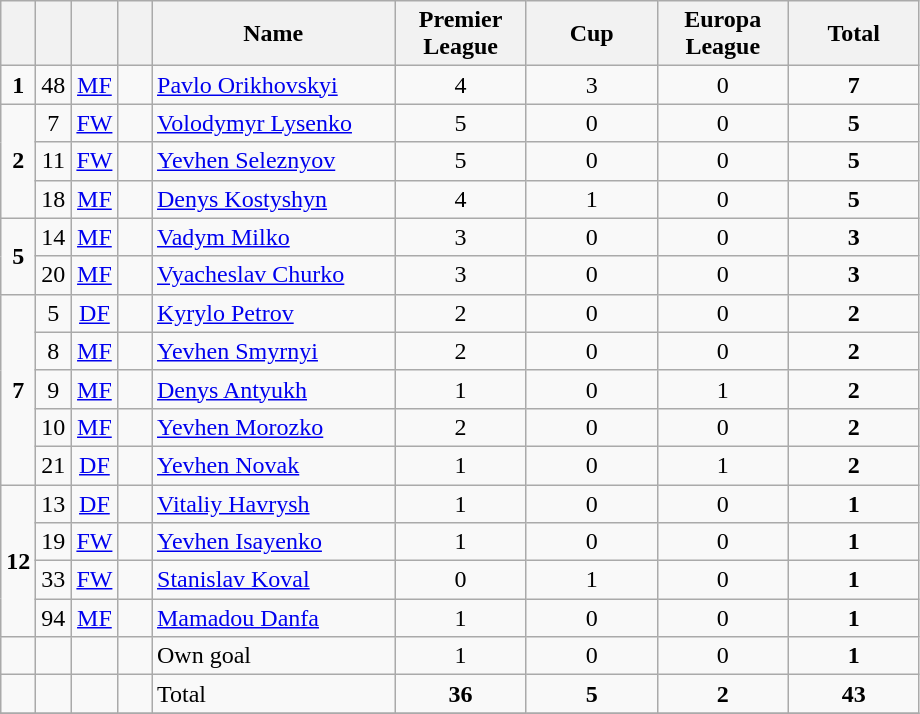<table class="wikitable" style="text-align:center">
<tr>
<th width=15></th>
<th width=15></th>
<th width=15></th>
<th width=15></th>
<th width=155>Name</th>
<th width=80><strong>Premier League</strong></th>
<th width=80><strong>Cup</strong></th>
<th width=80><strong>Europa League</strong></th>
<th width=80>Total</th>
</tr>
<tr>
<td><strong>1</strong></td>
<td>48</td>
<td><a href='#'>MF</a></td>
<td></td>
<td align=left><a href='#'>Pavlo Orikhovskyi</a></td>
<td>4</td>
<td>3</td>
<td>0</td>
<td><strong>7</strong></td>
</tr>
<tr>
<td rowspan=3><strong>2</strong></td>
<td>7</td>
<td><a href='#'>FW</a></td>
<td></td>
<td align=left><a href='#'>Volodymyr Lysenko</a></td>
<td>5</td>
<td>0</td>
<td>0</td>
<td><strong>5</strong></td>
</tr>
<tr>
<td>11</td>
<td><a href='#'>FW</a></td>
<td></td>
<td align=left><a href='#'>Yevhen Seleznyov</a></td>
<td>5</td>
<td>0</td>
<td>0</td>
<td><strong>5</strong></td>
</tr>
<tr>
<td>18</td>
<td><a href='#'>MF</a></td>
<td></td>
<td align=left><a href='#'>Denys Kostyshyn</a></td>
<td>4</td>
<td>1</td>
<td>0</td>
<td><strong>5</strong></td>
</tr>
<tr>
<td rowspan=2><strong>5</strong></td>
<td>14</td>
<td><a href='#'>MF</a></td>
<td></td>
<td align=left><a href='#'>Vadym Milko</a></td>
<td>3</td>
<td>0</td>
<td>0</td>
<td><strong>3</strong></td>
</tr>
<tr>
<td>20</td>
<td><a href='#'>MF</a></td>
<td></td>
<td align=left><a href='#'>Vyacheslav Churko</a></td>
<td>3</td>
<td>0</td>
<td>0</td>
<td><strong>3</strong></td>
</tr>
<tr>
<td rowspan=5><strong>7</strong></td>
<td>5</td>
<td><a href='#'>DF</a></td>
<td></td>
<td align=left><a href='#'>Kyrylo Petrov</a></td>
<td>2</td>
<td>0</td>
<td>0</td>
<td><strong>2</strong></td>
</tr>
<tr>
<td>8</td>
<td><a href='#'>MF</a></td>
<td></td>
<td align=left><a href='#'>Yevhen Smyrnyi</a></td>
<td>2</td>
<td>0</td>
<td>0</td>
<td><strong>2</strong></td>
</tr>
<tr>
<td>9</td>
<td><a href='#'>MF</a></td>
<td></td>
<td align=left><a href='#'>Denys Antyukh</a></td>
<td>1</td>
<td>0</td>
<td>1</td>
<td><strong>2</strong></td>
</tr>
<tr>
<td>10</td>
<td><a href='#'>MF</a></td>
<td></td>
<td align=left><a href='#'>Yevhen Morozko</a></td>
<td>2</td>
<td>0</td>
<td>0</td>
<td><strong>2</strong></td>
</tr>
<tr>
<td>21</td>
<td><a href='#'>DF</a></td>
<td></td>
<td align=left><a href='#'>Yevhen Novak</a></td>
<td>1</td>
<td>0</td>
<td>1</td>
<td><strong>2</strong></td>
</tr>
<tr>
<td rowspan=4><strong>12</strong></td>
<td>13</td>
<td><a href='#'>DF</a></td>
<td></td>
<td align=left><a href='#'>Vitaliy Havrysh</a></td>
<td>1</td>
<td>0</td>
<td>0</td>
<td><strong>1</strong></td>
</tr>
<tr>
<td>19</td>
<td><a href='#'>FW</a></td>
<td></td>
<td align=left><a href='#'>Yevhen Isayenko</a></td>
<td>1</td>
<td>0</td>
<td>0</td>
<td><strong>1</strong></td>
</tr>
<tr>
<td>33</td>
<td><a href='#'>FW</a></td>
<td></td>
<td align=left><a href='#'>Stanislav Koval</a></td>
<td>0</td>
<td>1</td>
<td>0</td>
<td><strong>1</strong></td>
</tr>
<tr>
<td>94</td>
<td><a href='#'>MF</a></td>
<td></td>
<td align=left><a href='#'>Mamadou Danfa</a></td>
<td>1</td>
<td>0</td>
<td>0</td>
<td><strong>1</strong></td>
</tr>
<tr>
<td></td>
<td></td>
<td></td>
<td></td>
<td align=left>Own goal</td>
<td>1</td>
<td>0</td>
<td>0</td>
<td><strong>1</strong></td>
</tr>
<tr>
<td></td>
<td></td>
<td></td>
<td></td>
<td align=left>Total</td>
<td><strong>36</strong></td>
<td><strong>5</strong></td>
<td><strong>2</strong></td>
<td><strong>43</strong></td>
</tr>
<tr>
</tr>
</table>
